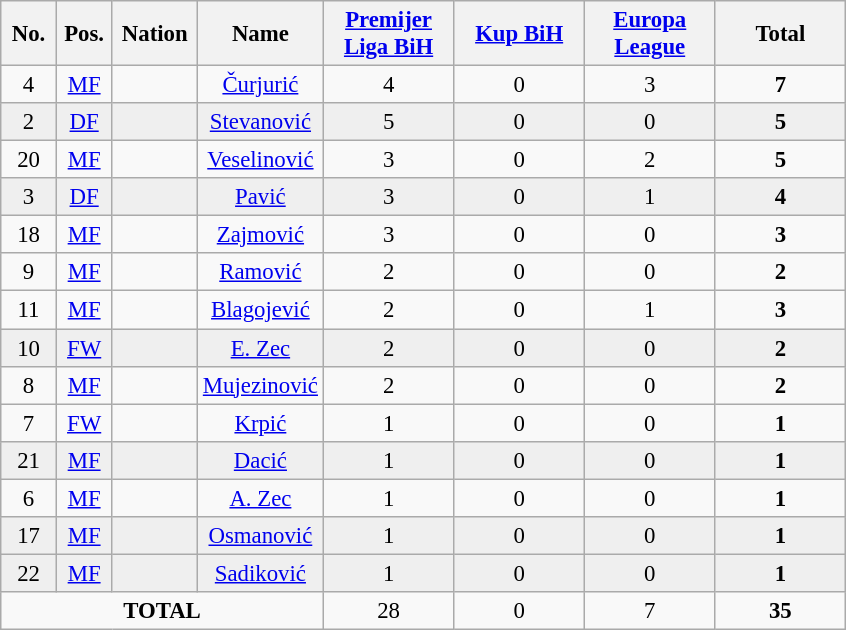<table class="wikitable sortable" style="font-size: 95%; text-align: center;">
<tr>
<th width="30px">No.</th>
<th width="30px">Pos.</th>
<th width="50px">Nation</th>
<th>Name</th>
<th width="80px"><a href='#'>Premijer Liga BiH</a></th>
<th width="80px"><a href='#'>Kup BiH</a></th>
<th width="80px"><a href='#'>Europa League</a></th>
<th width="80px">Total</th>
</tr>
<tr>
<td>4</td>
<td><a href='#'>MF</a></td>
<td></td>
<td><a href='#'>Čurjurić</a></td>
<td>4 </td>
<td>0 </td>
<td>3 </td>
<td><strong>7</strong> </td>
</tr>
<tr bgcolor="#EFEFEF">
<td>2</td>
<td><a href='#'>DF</a></td>
<td></td>
<td><a href='#'>Stevanović</a></td>
<td>5 </td>
<td>0 </td>
<td>0 </td>
<td><strong>5</strong> </td>
</tr>
<tr>
<td>20</td>
<td><a href='#'>MF</a></td>
<td></td>
<td><a href='#'>Veselinović</a></td>
<td>3 </td>
<td>0 </td>
<td>2 </td>
<td><strong>5</strong> </td>
</tr>
<tr bgcolor="#EFEFEF">
<td>3</td>
<td><a href='#'>DF</a></td>
<td></td>
<td><a href='#'>Pavić</a></td>
<td>3 </td>
<td>0 </td>
<td>1 </td>
<td><strong>4</strong> </td>
</tr>
<tr>
<td>18</td>
<td><a href='#'>MF</a></td>
<td></td>
<td><a href='#'>Zajmović</a></td>
<td>3 </td>
<td>0 </td>
<td>0 </td>
<td><strong>3</strong> </td>
</tr>
<tr>
<td>9</td>
<td><a href='#'>MF</a></td>
<td></td>
<td><a href='#'>Ramović</a></td>
<td>2 </td>
<td>0 </td>
<td>0 </td>
<td><strong>2</strong> </td>
</tr>
<tr>
<td>11</td>
<td><a href='#'>MF</a></td>
<td></td>
<td><a href='#'>Blagojević</a></td>
<td>2 </td>
<td>0 </td>
<td>1 </td>
<td><strong>3</strong> </td>
</tr>
<tr bgcolor="#EFEFEF">
<td>10</td>
<td><a href='#'>FW</a></td>
<td></td>
<td><a href='#'>E. Zec</a></td>
<td>2 </td>
<td>0 </td>
<td>0 </td>
<td><strong>2</strong> </td>
</tr>
<tr>
<td>8</td>
<td><a href='#'>MF</a></td>
<td></td>
<td><a href='#'>Mujezinović</a></td>
<td>2 </td>
<td>0 </td>
<td>0 </td>
<td><strong>2</strong> </td>
</tr>
<tr>
<td>7</td>
<td><a href='#'>FW</a></td>
<td></td>
<td><a href='#'>Krpić</a></td>
<td>1 </td>
<td>0 </td>
<td>0 </td>
<td><strong>1</strong> </td>
</tr>
<tr bgcolor="#EFEFEF">
<td>21</td>
<td><a href='#'>MF</a></td>
<td></td>
<td><a href='#'>Dacić</a></td>
<td>1 </td>
<td>0 </td>
<td>0 </td>
<td><strong>1</strong> </td>
</tr>
<tr>
<td>6</td>
<td><a href='#'>MF</a></td>
<td></td>
<td><a href='#'>A. Zec</a></td>
<td>1 </td>
<td>0 </td>
<td>0 </td>
<td><strong>1</strong> </td>
</tr>
<tr bgcolor="#EFEFEF">
<td>17</td>
<td><a href='#'>MF</a></td>
<td></td>
<td><a href='#'>Osmanović</a></td>
<td>1 </td>
<td>0 </td>
<td>0 </td>
<td><strong>1</strong> </td>
</tr>
<tr bgcolor="#EFEFEF">
<td>22</td>
<td><a href='#'>MF</a></td>
<td></td>
<td><a href='#'>Sadiković</a></td>
<td>1 </td>
<td>0 </td>
<td>0 </td>
<td><strong>1</strong> </td>
</tr>
<tr>
<td colspan=4><strong>TOTAL</strong></td>
<td>28 </td>
<td>0 </td>
<td>7 </td>
<td><strong>35</strong> </td>
</tr>
</table>
